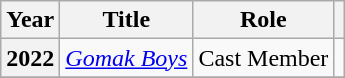<table class="wikitable plainrowheaders">
<tr>
<th scope="col">Year</th>
<th scope="col">Title</th>
<th scope="col">Role</th>
<th scope="col" class="unsortable"></th>
</tr>
<tr>
<th scope="row">2022</th>
<td><em><a href='#'>Gomak Boys</a></em></td>
<td>Cast Member</td>
<td style="text-align:center"></td>
</tr>
<tr>
</tr>
</table>
